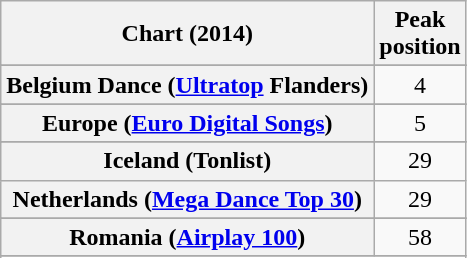<table class="wikitable sortable plainrowheaders">
<tr>
<th scope="col">Chart (2014)</th>
<th scope="col">Peak<br>position</th>
</tr>
<tr>
</tr>
<tr>
<th scope="row">Belgium Dance (<a href='#'>Ultratop</a> Flanders)</th>
<td align=center>4</td>
</tr>
<tr>
</tr>
<tr>
<th scope="row">Europe (<a href='#'>Euro Digital Songs</a>)</th>
<td align=center>5</td>
</tr>
<tr>
</tr>
<tr>
<th scope="row">Iceland (Tonlist)</th>
<td align=center>29</td>
</tr>
<tr>
<th scope="row">Netherlands (<a href='#'>Mega Dance Top 30</a>)</th>
<td align=center>29</td>
</tr>
<tr>
</tr>
<tr>
<th scope="row">Romania (<a href='#'>Airplay 100</a>)</th>
<td align="center">58</td>
</tr>
<tr>
</tr>
<tr>
</tr>
<tr>
</tr>
<tr>
</tr>
</table>
